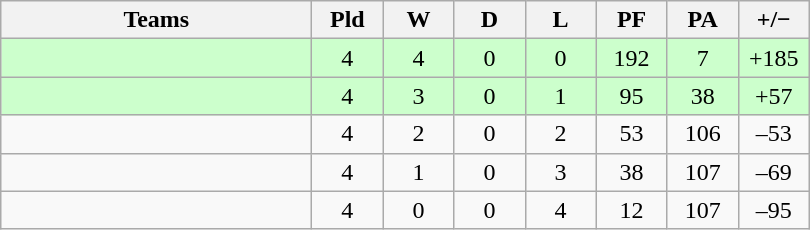<table class="wikitable" style="text-align: center;">
<tr>
<th width="200">Teams</th>
<th width="40">Pld</th>
<th width="40">W</th>
<th width="40">D</th>
<th width="40">L</th>
<th width="40">PF</th>
<th width="40">PA</th>
<th width="40">+/−</th>
</tr>
<tr bgcolor=ccffcc>
<td align=left></td>
<td>4</td>
<td>4</td>
<td>0</td>
<td>0</td>
<td>192</td>
<td>7</td>
<td>+185</td>
</tr>
<tr bgcolor=ccffcc>
<td align=left></td>
<td>4</td>
<td>3</td>
<td>0</td>
<td>1</td>
<td>95</td>
<td>38</td>
<td>+57</td>
</tr>
<tr>
<td align=left></td>
<td>4</td>
<td>2</td>
<td>0</td>
<td>2</td>
<td>53</td>
<td>106</td>
<td>–53</td>
</tr>
<tr>
<td align=left></td>
<td>4</td>
<td>1</td>
<td>0</td>
<td>3</td>
<td>38</td>
<td>107</td>
<td>–69</td>
</tr>
<tr>
<td align=left></td>
<td>4</td>
<td>0</td>
<td>0</td>
<td>4</td>
<td>12</td>
<td>107</td>
<td>–95</td>
</tr>
</table>
